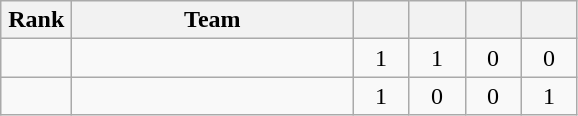<table class="wikitable" style="text-align: center;">
<tr>
<th width=40>Rank</th>
<th width=180>Team</th>
<th width=30></th>
<th width=30></th>
<th width=30></th>
<th width=30></th>
</tr>
<tr>
<td></td>
<td align=left></td>
<td>1</td>
<td>1</td>
<td>0</td>
<td>0</td>
</tr>
<tr>
<td></td>
<td align=left></td>
<td>1</td>
<td>0</td>
<td>0</td>
<td>1</td>
</tr>
</table>
